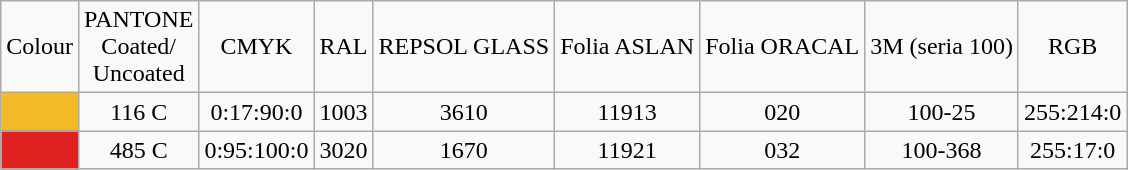<table class="wikitable">
<tr align=center>
<td class=pliki2 align=center><span>Colour</span></td>
<td class=pliki2 align=center><span>PANTONE<br>Coated/<br>Uncoated</span></td>
<td class=pliki2 align=center><span>CMYK</span></td>
<td class=pliki2 align=center><span>RAL</span></td>
<td class=pliki2 align=center><span>REPSOL GLASS</span></td>
<td class=pliki2 align=center><span>Folia ASLAN</span></td>
<td class=pliki2 align=center><span>Folia ORACAL</span></td>
<td class=pliki2 align=center><span>3M (seria 100)</span></td>
<td class=pliki2 align=center><span>RGB</span></td>
</tr>
<tr align=center class=pliki>
<td bgcolor='#f3b927' width=10></td>
<td class=pliki2 align=center>116 C</td>
<td class=pliki2 align=center>0:17:90:0</td>
<td class=pliki2 align=center>1003</td>
<td class=pliki2 align=center>3610</td>
<td class=pliki2 align=center>11913</td>
<td class=pliki2 align=center>020</td>
<td class=pliki2 align=center>100-25</td>
<td class=pliki2 align=center>255:214:0</td>
</tr>
<tr align=center class=pliki>
<td bgcolor='#e02122' width=10></td>
<td class=pliki2 align=center>485 C</td>
<td class=pliki2 align=center>0:95:100:0</td>
<td class=pliki2 align=center>3020</td>
<td class=pliki2 align=center>1670</td>
<td class=pliki2 align=center>11921</td>
<td class=pliki2 align=center>032</td>
<td class=pliki2 align=center>100-368</td>
<td class=pliki2 align=center>255:17:0</td>
</tr>
</table>
